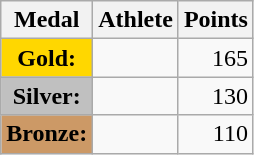<table class="wikitable">
<tr>
<th>Medal</th>
<th>Athlete</th>
<th>Points</th>
</tr>
<tr>
<td style="text-align:center;background-color:gold;"><strong>Gold:</strong></td>
<td></td>
<td align="right">165</td>
</tr>
<tr>
<td style="text-align:center;background-color:silver;"><strong>Silver:</strong></td>
<td></td>
<td align="right">130</td>
</tr>
<tr>
<td style="text-align:center;background-color:#CC9966;"><strong>Bronze:</strong></td>
<td></td>
<td align="right">110</td>
</tr>
</table>
